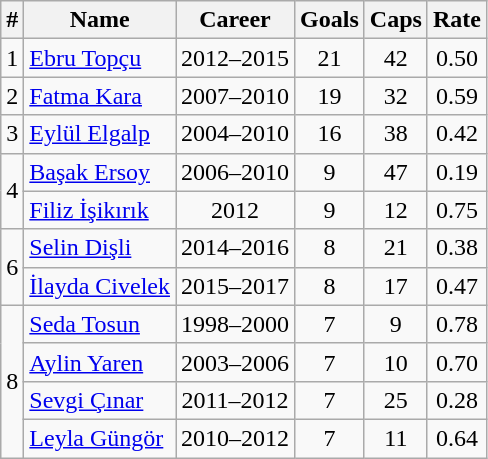<table class="wikitable sortable" style="text-align: center;">
<tr>
<th>#</th>
<th>Name</th>
<th>Career</th>
<th>Goals</th>
<th>Caps</th>
<th>Rate</th>
</tr>
<tr>
<td>1</td>
<td align="left"><a href='#'>Ebru Topçu</a></td>
<td>2012–2015</td>
<td>21</td>
<td>42</td>
<td>0.50</td>
</tr>
<tr>
<td>2</td>
<td align="left"><a href='#'>Fatma Kara</a></td>
<td>2007–2010</td>
<td>19</td>
<td>32</td>
<td>0.59</td>
</tr>
<tr>
<td>3</td>
<td align="left"><a href='#'>Eylül Elgalp</a></td>
<td>2004–2010</td>
<td>16</td>
<td>38</td>
<td>0.42</td>
</tr>
<tr>
<td rowspan=2>4</td>
<td align="left"><a href='#'>Başak Ersoy</a></td>
<td>2006–2010</td>
<td>9</td>
<td>47</td>
<td>0.19</td>
</tr>
<tr>
<td align="left"><a href='#'>Filiz İşikırık</a></td>
<td>2012</td>
<td>9</td>
<td>12</td>
<td>0.75</td>
</tr>
<tr>
<td rowspan=2>6</td>
<td align="left"><a href='#'>Selin Dişli</a></td>
<td>2014–2016</td>
<td>8</td>
<td>21</td>
<td>0.38</td>
</tr>
<tr>
<td align="left"><a href='#'>İlayda Civelek</a></td>
<td>2015–2017</td>
<td>8</td>
<td>17</td>
<td>0.47</td>
</tr>
<tr>
<td rowspan=4>8</td>
<td align="left"><a href='#'>Seda Tosun</a></td>
<td>1998–2000</td>
<td>7</td>
<td>9</td>
<td>0.78</td>
</tr>
<tr>
<td align="left"><a href='#'>Aylin Yaren</a></td>
<td>2003–2006</td>
<td>7</td>
<td>10</td>
<td>0.70</td>
</tr>
<tr>
<td align="left"><a href='#'>Sevgi Çınar</a></td>
<td>2011–2012</td>
<td>7</td>
<td>25</td>
<td>0.28</td>
</tr>
<tr>
<td align="left"><a href='#'>Leyla Güngör</a></td>
<td>2010–2012</td>
<td>7</td>
<td>11</td>
<td>0.64</td>
</tr>
</table>
